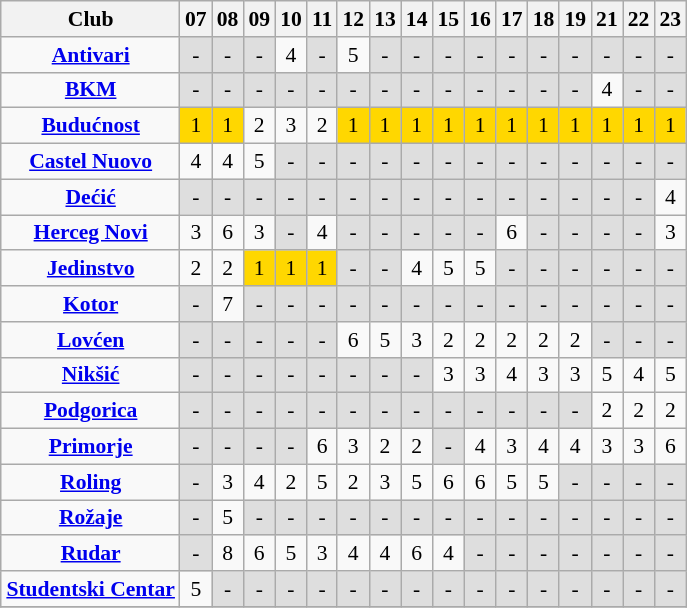<table class="wikitable sortable" style="text-align:center; font-size:90%; margin-left:1em">
<tr>
<th>Club</th>
<th>07</th>
<th>08</th>
<th>09</th>
<th>10</th>
<th>11</th>
<th>12</th>
<th>13</th>
<th>14</th>
<th>15</th>
<th>16</th>
<th>17</th>
<th>18</th>
<th>19</th>
<th>21</th>
<th>22</th>
<th>23</th>
</tr>
<tr>
<td><strong> <a href='#'>Antivari</a> </strong></td>
<td style="background:#dedede;">-</td>
<td style="background:#dedede;">-</td>
<td style="background:#dedede;">-</td>
<td>4</td>
<td style="background:#dedede;">-</td>
<td>5</td>
<td style="background:#dedede;">-</td>
<td style="background:#dedede;">-</td>
<td style="background:#dedede;">-</td>
<td style="background:#dedede;">-</td>
<td style="background:#dedede;">-</td>
<td style="background:#dedede;">-</td>
<td style="background:#dedede;">-</td>
<td style="background:#dedede;">-</td>
<td style="background:#dedede;">-</td>
<td style="background:#dedede;">-</td>
</tr>
<tr>
<td><strong> <a href='#'>BKM</a> </strong></td>
<td style="background:#dedede;">-</td>
<td style="background:#dedede;">-</td>
<td style="background:#dedede;">-</td>
<td style="background:#dedede;">-</td>
<td style="background:#dedede;">-</td>
<td style="background:#dedede;">-</td>
<td style="background:#dedede;">-</td>
<td style="background:#dedede;">-</td>
<td style="background:#dedede;">-</td>
<td style="background:#dedede;">-</td>
<td style="background:#dedede;">-</td>
<td style="background:#dedede;">-</td>
<td style="background:#dedede;">-</td>
<td>4</td>
<td style="background:#dedede;">-</td>
<td style="background:#dedede;">-</td>
</tr>
<tr>
<td><strong> <a href='#'>Budućnost</a> </strong></td>
<td style="background:gold">1</td>
<td style="background:gold">1</td>
<td>2</td>
<td>3</td>
<td>2</td>
<td style="background:gold">1</td>
<td style="background:gold">1</td>
<td style="background:gold">1</td>
<td style="background:gold">1</td>
<td style="background:gold">1</td>
<td style="background:gold">1</td>
<td style="background:gold">1</td>
<td style="background:gold">1</td>
<td style="background:gold">1</td>
<td style="background:gold">1</td>
<td style="background:gold">1</td>
</tr>
<tr>
<td><strong> <a href='#'>Castel Nuovo</a> </strong></td>
<td>4</td>
<td>4</td>
<td>5</td>
<td style="background:#dedede;">-</td>
<td style="background:#dedede;">-</td>
<td style="background:#dedede;">-</td>
<td style="background:#dedede;">-</td>
<td style="background:#dedede;">-</td>
<td style="background:#dedede;">-</td>
<td style="background:#dedede;">-</td>
<td style="background:#dedede;">-</td>
<td style="background:#dedede;">-</td>
<td style="background:#dedede;">-</td>
<td style="background:#dedede;">-</td>
<td style="background:#dedede;">-</td>
<td style="background:#dedede;">-</td>
</tr>
<tr>
<td><strong> <a href='#'>Dećić</a> </strong></td>
<td style="background:#dedede;">-</td>
<td style="background:#dedede;">-</td>
<td style="background:#dedede;">-</td>
<td style="background:#dedede;">-</td>
<td style="background:#dedede;">-</td>
<td style="background:#dedede;">-</td>
<td style="background:#dedede;">-</td>
<td style="background:#dedede;">-</td>
<td style="background:#dedede;">-</td>
<td style="background:#dedede;">-</td>
<td style="background:#dedede;">-</td>
<td style="background:#dedede;">-</td>
<td style="background:#dedede;">-</td>
<td style="background:#dedede;">-</td>
<td style="background:#dedede;">-</td>
<td>4</td>
</tr>
<tr>
<td><strong> <a href='#'>Herceg Novi</a> </strong></td>
<td>3</td>
<td>6</td>
<td>3</td>
<td style="background:#dedede;">-</td>
<td>4</td>
<td style="background:#dedede;">-</td>
<td style="background:#dedede;">-</td>
<td style="background:#dedede;">-</td>
<td style="background:#dedede;">-</td>
<td style="background:#dedede;">-</td>
<td>6</td>
<td style="background:#dedede;">-</td>
<td style="background:#dedede;">-</td>
<td style="background:#dedede;">-</td>
<td style="background:#dedede;">-</td>
<td>3</td>
</tr>
<tr>
<td><strong> <a href='#'>Jedinstvo</a> </strong></td>
<td>2</td>
<td>2</td>
<td style="background:gold">1</td>
<td style="background:gold">1</td>
<td style="background:gold">1</td>
<td style="background:#dedede;">-</td>
<td style="background:#dedede;">-</td>
<td>4</td>
<td>5</td>
<td>5</td>
<td style="background:#dedede;">-</td>
<td style="background:#dedede;">-</td>
<td style="background:#dedede;">-</td>
<td style="background:#dedede;">-</td>
<td style="background:#dedede;">-</td>
<td style="background:#dedede;">-</td>
</tr>
<tr>
<td><strong> <a href='#'>Kotor</a> </strong></td>
<td style="background:#dedede;">-</td>
<td>7</td>
<td style="background:#dedede;">-</td>
<td style="background:#dedede;">-</td>
<td style="background:#dedede;">-</td>
<td style="background:#dedede;">-</td>
<td style="background:#dedede;">-</td>
<td style="background:#dedede;">-</td>
<td style="background:#dedede;">-</td>
<td style="background:#dedede;">-</td>
<td style="background:#dedede;">-</td>
<td style="background:#dedede;">-</td>
<td style="background:#dedede;">-</td>
<td style="background:#dedede;">-</td>
<td style="background:#dedede;">-</td>
<td style="background:#dedede;">-</td>
</tr>
<tr>
<td><strong> <a href='#'>Lovćen</a> </strong></td>
<td style="background:#dedede;">-</td>
<td style="background:#dedede;">-</td>
<td style="background:#dedede;">-</td>
<td style="background:#dedede;">-</td>
<td style="background:#dedede;">-</td>
<td>6</td>
<td>5</td>
<td>3</td>
<td>2</td>
<td>2</td>
<td>2</td>
<td>2</td>
<td>2</td>
<td style="background:#dedede;">-</td>
<td style="background:#dedede;">-</td>
<td style="background:#dedede;">-</td>
</tr>
<tr>
<td><strong> <a href='#'>Nikšić</a> </strong></td>
<td style="background:#dedede;">-</td>
<td style="background:#dedede;">-</td>
<td style="background:#dedede;">-</td>
<td style="background:#dedede;">-</td>
<td style="background:#dedede;">-</td>
<td style="background:#dedede;">-</td>
<td style="background:#dedede;">-</td>
<td style="background:#dedede;">-</td>
<td>3</td>
<td>3</td>
<td>4</td>
<td>3</td>
<td>3</td>
<td>5</td>
<td>4</td>
<td>5</td>
</tr>
<tr>
<td><strong> <a href='#'>Podgorica</a> </strong></td>
<td style="background:#dedede;">-</td>
<td style="background:#dedede;">-</td>
<td style="background:#dedede;">-</td>
<td style="background:#dedede;">-</td>
<td style="background:#dedede;">-</td>
<td style="background:#dedede;">-</td>
<td style="background:#dedede;">-</td>
<td style="background:#dedede;">-</td>
<td style="background:#dedede;">-</td>
<td style="background:#dedede;">-</td>
<td style="background:#dedede;">-</td>
<td style="background:#dedede;">-</td>
<td style="background:#dedede;">-</td>
<td>2</td>
<td>2</td>
<td>2</td>
</tr>
<tr>
<td><strong> <a href='#'>Primorje</a> </strong></td>
<td style="background:#dedede;">-</td>
<td style="background:#dedede;">-</td>
<td style="background:#dedede;">-</td>
<td style="background:#dedede;">-</td>
<td>6</td>
<td>3</td>
<td>2</td>
<td>2</td>
<td style="background:#dedede;">-</td>
<td>4</td>
<td>3</td>
<td>4</td>
<td>4</td>
<td>3</td>
<td>3</td>
<td>6</td>
</tr>
<tr>
<td><strong> <a href='#'>Roling</a> </strong></td>
<td style="background:#dedede;">-</td>
<td>3</td>
<td>4</td>
<td>2</td>
<td>5</td>
<td>2</td>
<td>3</td>
<td>5</td>
<td>6</td>
<td>6</td>
<td>5</td>
<td>5</td>
<td style="background:#dedede;">-</td>
<td style="background:#dedede;">-</td>
<td style="background:#dedede;">-</td>
<td style="background:#dedede;">-</td>
</tr>
<tr>
<td><strong> <a href='#'>Rožaje</a> </strong></td>
<td style="background:#dedede;">-</td>
<td>5</td>
<td style="background:#dedede;">-</td>
<td style="background:#dedede;">-</td>
<td style="background:#dedede;">-</td>
<td style="background:#dedede;">-</td>
<td style="background:#dedede;">-</td>
<td style="background:#dedede;">-</td>
<td style="background:#dedede;">-</td>
<td style="background:#dedede;">-</td>
<td style="background:#dedede;">-</td>
<td style="background:#dedede;">-</td>
<td style="background:#dedede;">-</td>
<td style="background:#dedede;">-</td>
<td style="background:#dedede;">-</td>
<td style="background:#dedede;">-</td>
</tr>
<tr>
<td><strong> <a href='#'>Rudar</a> </strong></td>
<td style="background:#dedede;">-</td>
<td>8</td>
<td>6</td>
<td>5</td>
<td>3</td>
<td>4</td>
<td>4</td>
<td>6</td>
<td>4</td>
<td style="background:#dedede;">-</td>
<td style="background:#dedede;">-</td>
<td style="background:#dedede;">-</td>
<td style="background:#dedede;">-</td>
<td style="background:#dedede;">-</td>
<td style="background:#dedede;">-</td>
<td style="background:#dedede;">-</td>
</tr>
<tr>
<td><strong> <a href='#'>Studentski Centar</a> </strong></td>
<td>5</td>
<td style="background:#dedede;">-</td>
<td style="background:#dedede;">-</td>
<td style="background:#dedede;">-</td>
<td style="background:#dedede;">-</td>
<td style="background:#dedede;">-</td>
<td style="background:#dedede;">-</td>
<td style="background:#dedede;">-</td>
<td style="background:#dedede;">-</td>
<td style="background:#dedede;">-</td>
<td style="background:#dedede;">-</td>
<td style="background:#dedede;">-</td>
<td style="background:#dedede;">-</td>
<td style="background:#dedede;">-</td>
<td style="background:#dedede;">-</td>
<td style="background:#dedede;">-</td>
</tr>
<tr class="sortbottom">
</tr>
</table>
